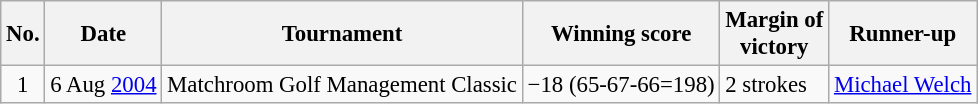<table class="wikitable" style="font-size:95%;">
<tr>
<th>No.</th>
<th>Date</th>
<th>Tournament</th>
<th>Winning score</th>
<th>Margin of<br>victory</th>
<th>Runner-up</th>
</tr>
<tr>
<td align=center>1</td>
<td align=right>6 Aug <a href='#'>2004</a></td>
<td>Matchroom Golf Management Classic</td>
<td>−18 (65-67-66=198)</td>
<td>2 strokes</td>
<td> <a href='#'>Michael Welch</a></td>
</tr>
</table>
